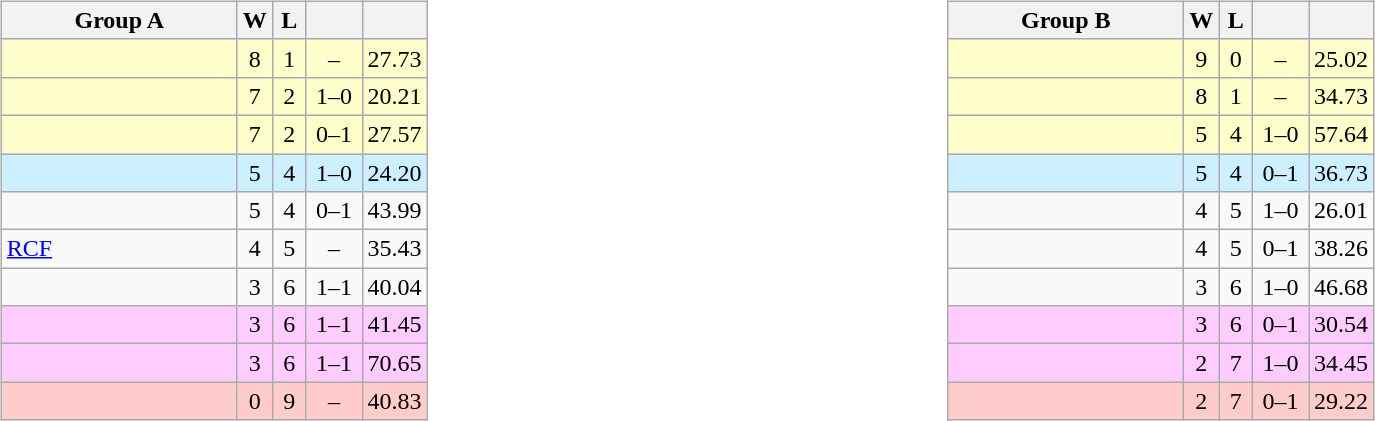<table>
<tr>
<td valign=top width=10%><br><table class="wikitable" style="text-align: center">
<tr>
<th width=150>Group A</th>
<th width=15>W</th>
<th width=15>L</th>
<th width=30></th>
<th width=15></th>
</tr>
<tr bgcolor=#ffffcc>
<td style="text-align:left;"></td>
<td>8</td>
<td>1</td>
<td>–</td>
<td>27.73</td>
</tr>
<tr bgcolor=#ffffcc>
<td style="text-align:left;"></td>
<td>7</td>
<td>2</td>
<td>1–0</td>
<td>20.21</td>
</tr>
<tr bgcolor=#ffffcc>
<td style="text-align:left;"></td>
<td>7</td>
<td>2</td>
<td>0–1</td>
<td>27.57</td>
</tr>
<tr bgcolor=#ccf0ff>
<td style="text-align:left;"></td>
<td>5</td>
<td>4</td>
<td>1–0</td>
<td>24.20</td>
</tr>
<tr>
<td style="text-align:left;"></td>
<td>5</td>
<td>4</td>
<td>0–1</td>
<td>43.99</td>
</tr>
<tr>
<td style="text-align:left;"> <a href='#'>RCF</a></td>
<td>4</td>
<td>5</td>
<td>–</td>
<td>35.43</td>
</tr>
<tr>
<td style="text-align:left;"></td>
<td>3</td>
<td>6</td>
<td>1–1</td>
<td>40.04</td>
</tr>
<tr bgcolor=#fcf>
<td style="text-align:left;"></td>
<td>3</td>
<td>6</td>
<td>1–1</td>
<td>41.45</td>
</tr>
<tr bgcolor=#fcf>
<td style="text-align:left;"></td>
<td>3</td>
<td>6</td>
<td>1–1</td>
<td>70.65</td>
</tr>
<tr bgcolor=#ffcccc>
<td style="text-align:left;"></td>
<td>0</td>
<td>9</td>
<td>–</td>
<td>40.83</td>
</tr>
</table>
</td>
<td valign=top width=10%><br><table class="wikitable" style="text-align: center">
<tr>
<th width=150>Group B</th>
<th width=15>W</th>
<th width=15>L</th>
<th width=30></th>
<th width=15></th>
</tr>
<tr bgcolor=#ffffcc>
<td style="text-align:left;"></td>
<td>9</td>
<td>0</td>
<td>–</td>
<td>25.02</td>
</tr>
<tr bgcolor=#ffffcc>
<td style="text-align:left;"></td>
<td>8</td>
<td>1</td>
<td>–</td>
<td>34.73</td>
</tr>
<tr bgcolor=#ffffcc>
<td style="text-align:left;"></td>
<td>5</td>
<td>4</td>
<td>1–0</td>
<td>57.64</td>
</tr>
<tr bgcolor=#ccf0ff>
<td style="text-align:left;"></td>
<td>5</td>
<td>4</td>
<td>0–1</td>
<td>36.73</td>
</tr>
<tr>
<td style="text-align:left;"></td>
<td>4</td>
<td>5</td>
<td>1–0</td>
<td>26.01</td>
</tr>
<tr>
<td style="text-align:left;"></td>
<td>4</td>
<td>5</td>
<td>0–1</td>
<td>38.26</td>
</tr>
<tr>
<td style="text-align:left;"></td>
<td>3</td>
<td>6</td>
<td>1–0</td>
<td>46.68</td>
</tr>
<tr bgcolor=#fcf>
<td style="text-align:left;"></td>
<td>3</td>
<td>6</td>
<td>0–1</td>
<td>30.54</td>
</tr>
<tr bgcolor=#fcf>
<td style="text-align:left;"></td>
<td>2</td>
<td>7</td>
<td>1–0</td>
<td>34.45</td>
</tr>
<tr bgcolor=#ffcccc>
<td style="text-align:left;"></td>
<td>2</td>
<td>7</td>
<td>0–1</td>
<td>29.22</td>
</tr>
</table>
</td>
</tr>
</table>
